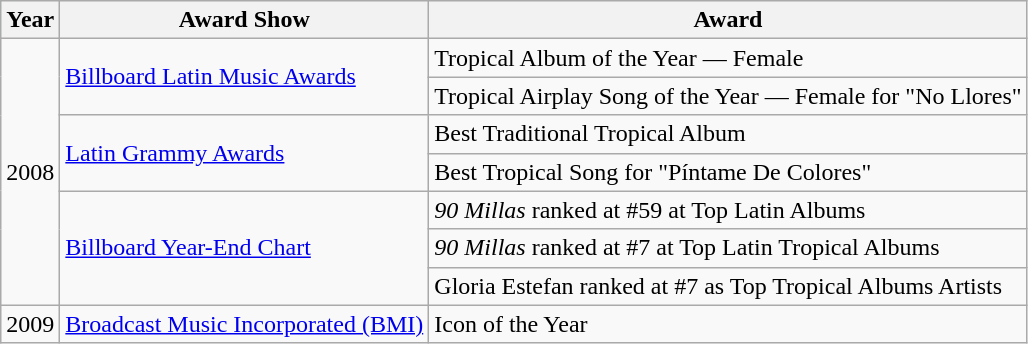<table class="wikitable">
<tr style="background:#ebf5ff;">
<th>Year</th>
<th>Award Show</th>
<th>Award</th>
</tr>
<tr>
<td rowspan="7">2008</td>
<td rowspan="2"><a href='#'>Billboard Latin Music Awards</a></td>
<td align="left">Tropical Album of the Year — Female</td>
</tr>
<tr>
<td align="left">Tropical Airplay Song of the Year — Female for "No Llores"</td>
</tr>
<tr>
<td rowspan="2"><a href='#'>Latin Grammy Awards</a></td>
<td align="left">Best Traditional Tropical Album</td>
</tr>
<tr>
<td align="left">Best Tropical Song for "Píntame De Colores"</td>
</tr>
<tr>
<td rowspan="3"><a href='#'>Billboard Year-End Chart</a></td>
<td align="left"><em>90 Millas</em> ranked at #59 at Top Latin Albums</td>
</tr>
<tr>
<td align="left"><em>90 Millas</em> ranked at #7 at Top Latin Tropical Albums</td>
</tr>
<tr>
<td align="left">Gloria Estefan ranked at #7 as Top Tropical Albums Artists</td>
</tr>
<tr>
<td>2009</td>
<td><a href='#'>Broadcast Music Incorporated (BMI)</a></td>
<td align="left">Icon of the Year</td>
</tr>
</table>
